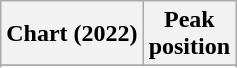<table class="wikitable sortable plainrowheaders" style="text-align:center">
<tr>
<th scope="col">Chart (2022)</th>
<th scope="col">Peak<br>position</th>
</tr>
<tr>
</tr>
<tr>
</tr>
</table>
